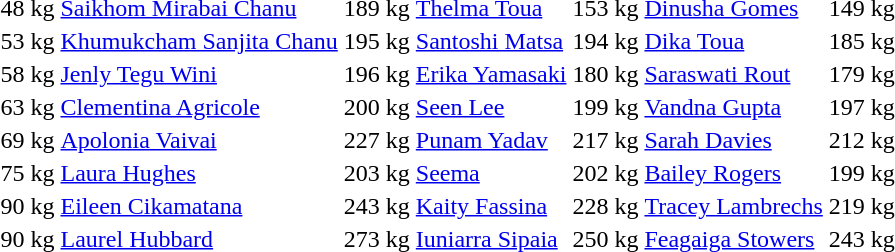<table>
<tr>
<td>48 kg</td>
<td><a href='#'>Saikhom Mirabai Chanu</a><br></td>
<td>189 kg</td>
<td><a href='#'>Thelma Toua</a><br></td>
<td>153 kg</td>
<td><a href='#'>Dinusha Gomes</a><br></td>
<td>149 kg</td>
</tr>
<tr>
<td>53 kg</td>
<td><a href='#'>Khumukcham Sanjita Chanu</a><br></td>
<td>195 kg</td>
<td><a href='#'>Santoshi Matsa</a><br></td>
<td>194 kg</td>
<td><a href='#'>Dika Toua</a><br></td>
<td>185 kg</td>
</tr>
<tr>
<td>58 kg</td>
<td><a href='#'>Jenly Tegu Wini</a><br></td>
<td>196 kg</td>
<td><a href='#'>Erika Yamasaki</a><br></td>
<td>180 kg</td>
<td><a href='#'>Saraswati Rout</a><br></td>
<td>179 kg</td>
</tr>
<tr>
<td>63 kg</td>
<td><a href='#'>Clementina Agricole</a><br></td>
<td>200 kg</td>
<td><a href='#'>Seen Lee</a><br></td>
<td>199 kg</td>
<td><a href='#'>Vandna Gupta</a><br></td>
<td>197 kg</td>
</tr>
<tr>
<td>69 kg</td>
<td><a href='#'>Apolonia Vaivai</a><br></td>
<td>227 kg</td>
<td><a href='#'>Punam Yadav</a><br></td>
<td>217 kg</td>
<td><a href='#'>Sarah Davies</a><br></td>
<td>212 kg</td>
</tr>
<tr>
<td>75 kg</td>
<td><a href='#'>Laura Hughes</a><br></td>
<td>203 kg</td>
<td><a href='#'>Seema</a><br></td>
<td>202 kg</td>
<td><a href='#'>Bailey Rogers</a><br></td>
<td>199 kg</td>
</tr>
<tr>
<td>90 kg</td>
<td><a href='#'>Eileen Cikamatana</a><br></td>
<td>243 kg</td>
<td><a href='#'>Kaity Fassina</a><br></td>
<td>228 kg</td>
<td><a href='#'>Tracey Lambrechs</a><br></td>
<td>219 kg</td>
</tr>
<tr>
<td>90 kg</td>
<td><a href='#'>Laurel Hubbard</a><br></td>
<td>273 kg</td>
<td><a href='#'>Iuniarra Sipaia</a><br></td>
<td>250 kg</td>
<td><a href='#'>Feagaiga Stowers</a><br></td>
<td>243 kg</td>
</tr>
</table>
